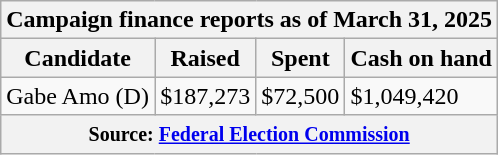<table class="wikitable sortable">
<tr>
<th colspan=4>Campaign finance reports as of March 31, 2025</th>
</tr>
<tr style="text-align:center;">
<th>Candidate</th>
<th>Raised</th>
<th>Spent</th>
<th>Cash on hand</th>
</tr>
<tr>
<td>Gabe Amo (D)</td>
<td>$187,273</td>
<td>$72,500</td>
<td>$1,049,420</td>
</tr>
<tr>
<th colspan="4"><small>Source: <a href='#'>Federal Election Commission</a></small></th>
</tr>
</table>
